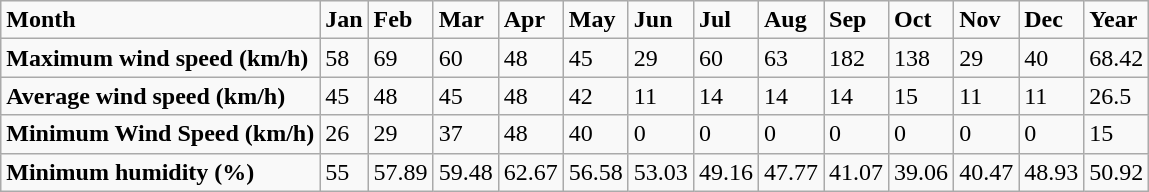<table class="wikitable">
<tr>
<td><strong>Month</strong></td>
<td><strong>Jan</strong></td>
<td><strong>Feb</strong></td>
<td><strong>Mar</strong></td>
<td><strong>Apr</strong></td>
<td><strong>May</strong></td>
<td><strong>Jun</strong></td>
<td><strong>Jul</strong></td>
<td><strong>Aug</strong></td>
<td><strong>Sep</strong></td>
<td><strong>Oct</strong></td>
<td><strong>Nov</strong></td>
<td><strong>Dec</strong></td>
<td><strong>Year</strong></td>
</tr>
<tr>
<td><strong>Maximum wind speed (km/h)</strong></td>
<td>58</td>
<td>69</td>
<td>60</td>
<td>48</td>
<td>45</td>
<td>29</td>
<td>60</td>
<td>63</td>
<td>182</td>
<td>138</td>
<td>29</td>
<td>40</td>
<td>68.42</td>
</tr>
<tr>
<td><strong>Average wind speed (km/h)</strong></td>
<td>45</td>
<td>48</td>
<td>45</td>
<td>48</td>
<td>42</td>
<td>11</td>
<td>14</td>
<td>14</td>
<td>14</td>
<td>15</td>
<td>11</td>
<td>11</td>
<td>26.5</td>
</tr>
<tr>
<td><strong>Minimum Wind Speed (km/h)</strong></td>
<td>26</td>
<td>29</td>
<td>37</td>
<td>48</td>
<td>40</td>
<td>0</td>
<td>0</td>
<td>0</td>
<td>0</td>
<td>0</td>
<td>0</td>
<td>0</td>
<td>15</td>
</tr>
<tr>
<td><strong>Minimum humidity (%)</strong></td>
<td>55</td>
<td>57.89</td>
<td>59.48</td>
<td>62.67</td>
<td>56.58</td>
<td>53.03</td>
<td>49.16</td>
<td>47.77</td>
<td>41.07</td>
<td>39.06</td>
<td>40.47</td>
<td>48.93</td>
<td>50.92</td>
</tr>
</table>
